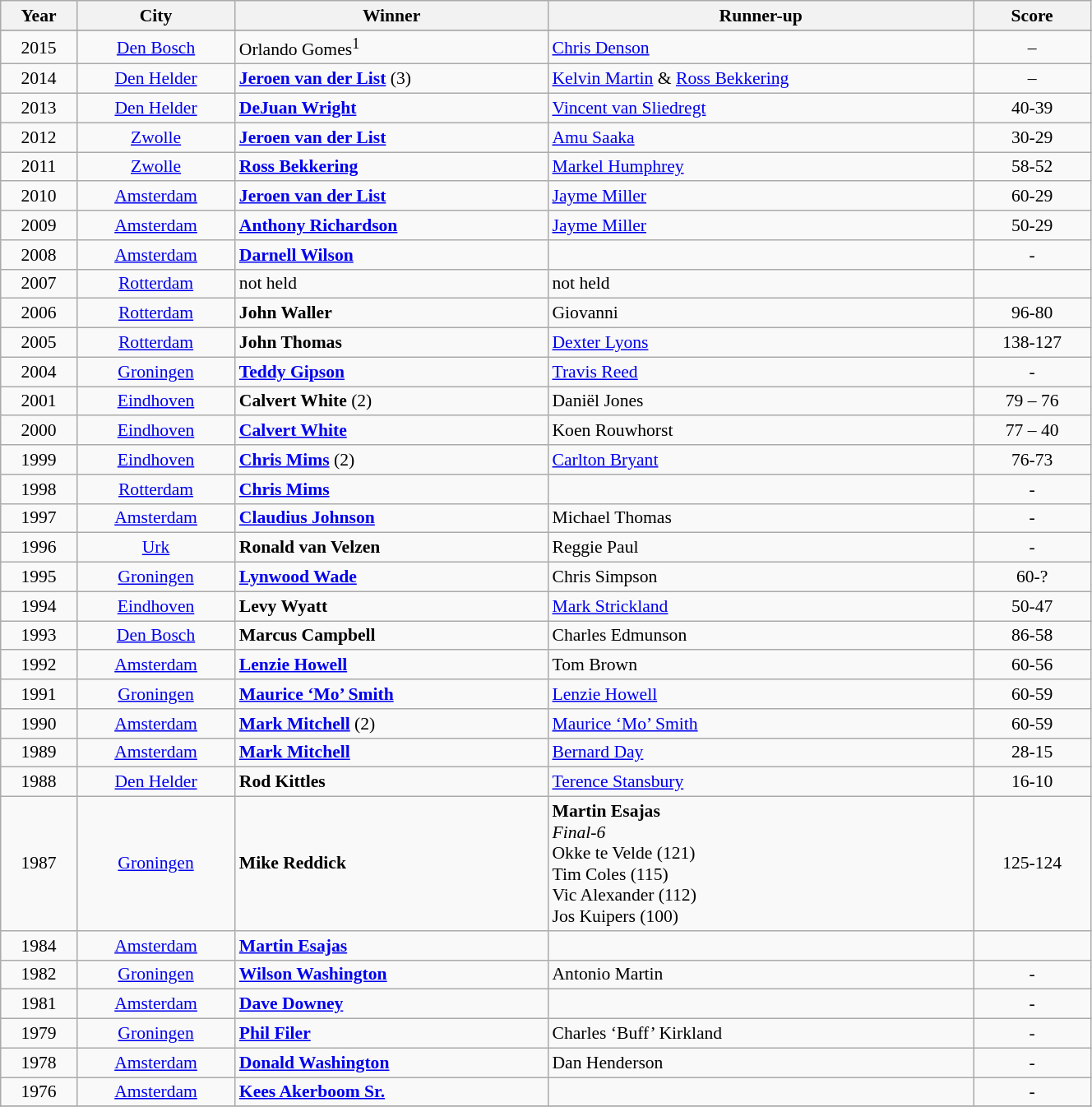<table class="wikitable sortable" style=" text-align:center; font-size:90%;" width=70%>
<tr bgcolor=>
<th>Year</th>
<th>City</th>
<th>Winner</th>
<th>Runner-up</th>
<th>Score</th>
</tr>
<tr>
</tr>
<tr>
<td>2015</td>
<td><a href='#'>Den Bosch</a></td>
<td align="left"> Orlando Gomes<sup>1</sup></td>
<td align="left"> <a href='#'>Chris Denson</a></td>
<td>–</td>
</tr>
<tr>
<td>2014</td>
<td><a href='#'>Den Helder</a></td>
<td align="left"> <strong><a href='#'>Jeroen van der List</a></strong> (3)</td>
<td align="left"> <a href='#'>Kelvin Martin</a> &  <a href='#'>Ross Bekkering</a></td>
<td>–</td>
</tr>
<tr>
<td>2013</td>
<td><a href='#'>Den Helder</a></td>
<td align="left"> <strong><a href='#'>DeJuan Wright</a></strong></td>
<td align="left"> <a href='#'>Vincent van Sliedregt</a></td>
<td>40-39</td>
</tr>
<tr>
<td>2012</td>
<td><a href='#'>Zwolle</a></td>
<td align="left"> <strong><a href='#'>Jeroen van der List</a></strong></td>
<td align="left"> <a href='#'>Amu Saaka</a></td>
<td>30-29</td>
</tr>
<tr>
<td>2011</td>
<td><a href='#'>Zwolle</a></td>
<td align="left"> <strong><a href='#'>Ross Bekkering</a></strong></td>
<td align="left"> <a href='#'>Markel Humphrey</a></td>
<td>58-52</td>
</tr>
<tr>
<td>2010</td>
<td><a href='#'>Amsterdam</a></td>
<td align="left"> <strong><a href='#'>Jeroen van der List</a></strong></td>
<td align="left"> <a href='#'>Jayme Miller</a></td>
<td>60-29</td>
</tr>
<tr>
<td>2009</td>
<td><a href='#'>Amsterdam</a></td>
<td align="left"> <strong><a href='#'>Anthony Richardson</a></strong></td>
<td align="left"> <a href='#'>Jayme Miller</a></td>
<td>50-29</td>
</tr>
<tr>
<td>2008</td>
<td><a href='#'>Amsterdam</a></td>
<td align="left"> <strong><a href='#'>Darnell Wilson</a></strong></td>
<td align="left"></td>
<td>-</td>
</tr>
<tr>
<td>2007</td>
<td><a href='#'>Rotterdam</a></td>
<td align="left">not held</td>
<td align="left">  not held</td>
<td></td>
</tr>
<tr>
<td>2006</td>
<td><a href='#'>Rotterdam</a></td>
<td align="left"> <strong>John Waller</strong></td>
<td align="left">  Giovanni</td>
<td>96-80</td>
</tr>
<tr>
<td>2005</td>
<td><a href='#'>Rotterdam</a></td>
<td align="left"> <strong>John Thomas</strong></td>
<td align="left"> <a href='#'>Dexter Lyons</a></td>
<td>138-127</td>
</tr>
<tr>
<td>2004</td>
<td><a href='#'>Groningen</a></td>
<td align="left"> <strong><a href='#'>Teddy Gipson</a></strong></td>
<td align="left"> <a href='#'>Travis Reed</a></td>
<td>-</td>
</tr>
<tr>
<td>2001</td>
<td><a href='#'>Eindhoven</a></td>
<td align="left"> <strong>Calvert White</strong> (2)</td>
<td align="left"> Daniël Jones</td>
<td>79 – 76</td>
</tr>
<tr>
<td>2000</td>
<td><a href='#'>Eindhoven</a></td>
<td align="left"> <strong><a href='#'>Calvert White</a></strong></td>
<td align="left"> Koen Rouwhorst</td>
<td>77 – 40</td>
</tr>
<tr>
<td>1999</td>
<td><a href='#'>Eindhoven</a></td>
<td align="left"> <strong><a href='#'>Chris Mims</a></strong> (2)</td>
<td align="left"> <a href='#'>Carlton Bryant</a></td>
<td>76-73</td>
</tr>
<tr>
<td>1998</td>
<td><a href='#'>Rotterdam</a></td>
<td align="left"> <strong><a href='#'>Chris Mims</a></strong></td>
<td align="left"></td>
<td>-</td>
</tr>
<tr>
<td>1997</td>
<td><a href='#'>Amsterdam</a></td>
<td align="left"> <strong><a href='#'>Claudius Johnson</a></strong></td>
<td align="left"> Michael Thomas</td>
<td>-</td>
</tr>
<tr>
<td>1996</td>
<td><a href='#'>Urk</a></td>
<td align="left"> <strong>Ronald van Velzen</strong></td>
<td align="left"> Reggie Paul</td>
<td>-</td>
</tr>
<tr>
<td>1995</td>
<td><a href='#'>Groningen</a></td>
<td align="left"> <strong><a href='#'>Lynwood Wade</a></strong></td>
<td align="left"> Chris Simpson</td>
<td>60-?</td>
</tr>
<tr>
<td>1994</td>
<td><a href='#'>Eindhoven</a></td>
<td align="left"> <strong>Levy Wyatt</strong></td>
<td align="left"> <a href='#'>Mark Strickland</a></td>
<td>50-47</td>
</tr>
<tr>
<td>1993</td>
<td><a href='#'>Den Bosch</a></td>
<td align="left"> <strong>Marcus Campbell</strong></td>
<td align="left"> Charles Edmunson</td>
<td>86-58</td>
</tr>
<tr>
<td>1992</td>
<td><a href='#'>Amsterdam</a></td>
<td align="left"> <strong><a href='#'>Lenzie Howell</a></strong></td>
<td align="left"> Tom Brown</td>
<td>60-56</td>
</tr>
<tr>
<td>1991</td>
<td><a href='#'>Groningen</a></td>
<td align="left"> <strong><a href='#'>Maurice ‘Mo’ Smith</a></strong></td>
<td align="left"> <a href='#'>Lenzie Howell</a></td>
<td>60-59</td>
</tr>
<tr>
<td>1990</td>
<td><a href='#'>Amsterdam</a></td>
<td align="left"> <strong><a href='#'>Mark Mitchell</a></strong> (2)</td>
<td align="left"> <a href='#'>Maurice ‘Mo’ Smith</a></td>
<td>60-59</td>
</tr>
<tr>
<td>1989</td>
<td><a href='#'>Amsterdam</a></td>
<td align="left"> <strong><a href='#'>Mark Mitchell</a></strong></td>
<td align="left"> <a href='#'>Bernard Day</a></td>
<td>28-15</td>
</tr>
<tr>
<td>1988</td>
<td><a href='#'>Den Helder</a></td>
<td align="left"> <strong>Rod Kittles</strong></td>
<td align="left"> <a href='#'>Terence Stansbury</a></td>
<td>16-10</td>
</tr>
<tr>
<td>1987</td>
<td><a href='#'>Groningen</a></td>
<td align="left"> <strong>Mike Reddick</strong></td>
<td align="left"> <strong>Martin Esajas</strong><br><em>Final-6</em><br> Okke te Velde (121)<br> Tim Coles (115)<br> Vic Alexander (112)<br> Jos Kuipers (100)</td>
<td>125-124</td>
</tr>
<tr>
<td>1984</td>
<td><a href='#'>Amsterdam</a></td>
<td align="left"> <strong><a href='#'>Martin Esajas</a></strong></td>
<td align="left"></td>
<td></td>
</tr>
<tr>
<td>1982</td>
<td><a href='#'>Groningen</a></td>
<td align="left"> <strong><a href='#'>Wilson Washington</a></strong></td>
<td align="left">  Antonio Martin</td>
<td>-</td>
</tr>
<tr>
<td>1981</td>
<td><a href='#'>Amsterdam</a></td>
<td align="left"> <strong><a href='#'>Dave Downey</a></strong></td>
<td align="left"></td>
<td>-</td>
</tr>
<tr>
<td>1979</td>
<td><a href='#'>Groningen</a></td>
<td align="left"> <strong><a href='#'>Phil Filer</a></strong></td>
<td align="left"> Charles ‘Buff’ Kirkland</td>
<td>-</td>
</tr>
<tr>
<td>1978</td>
<td><a href='#'>Amsterdam</a></td>
<td align="left"> <strong><a href='#'>Donald Washington</a></strong></td>
<td align="left"> Dan Henderson</td>
<td>-</td>
</tr>
<tr>
<td>1976</td>
<td><a href='#'>Amsterdam</a></td>
<td align="left"> <strong><a href='#'>Kees Akerboom Sr.</a></strong></td>
<td align="left"></td>
<td>-</td>
</tr>
<tr>
</tr>
</table>
